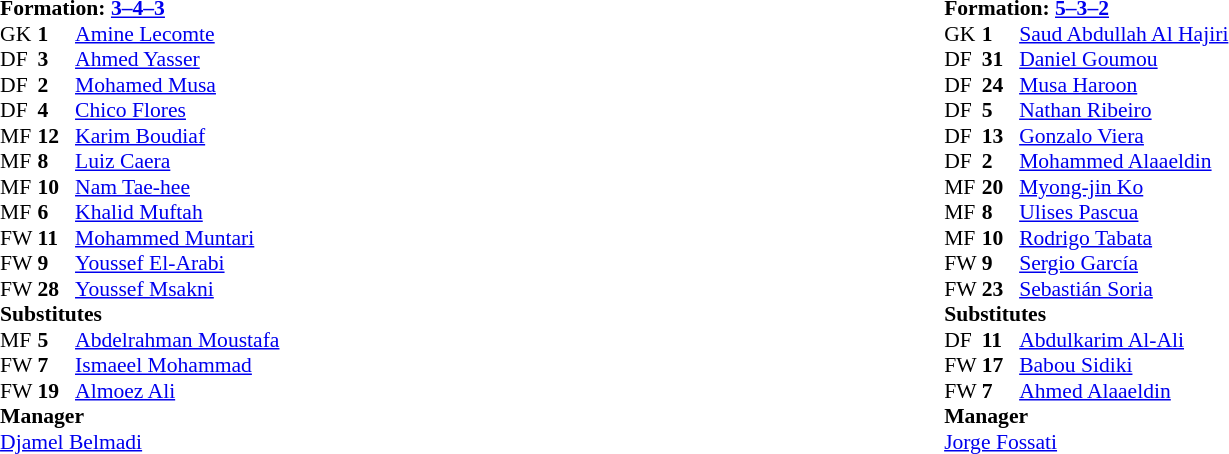<table style="width:100%;">
<tr>
<td style="vertical-align:top; width:50%;"><br><table cellspacing="0" cellpadding="0" style="font-size:90%; margin:auto;">
<tr>
<td colspan=4><strong>Formation: <a href='#'>3–4–3</a></strong></td>
</tr>
<tr>
<th width=25></th>
<th width=25></th>
</tr>
<tr>
<td>GK</td>
<td><strong>1</strong></td>
<td> <a href='#'>Amine Lecomte</a></td>
</tr>
<tr>
<td>DF</td>
<td><strong>3</strong></td>
<td> <a href='#'>Ahmed Yasser</a></td>
</tr>
<tr>
<td>DF</td>
<td><strong>2</strong></td>
<td> <a href='#'>Mohamed Musa</a></td>
</tr>
<tr>
<td>DF</td>
<td><strong>4</strong></td>
<td> <a href='#'>Chico Flores</a></td>
</tr>
<tr>
<td>MF</td>
<td><strong>12</strong></td>
<td> <a href='#'>Karim Boudiaf</a></td>
</tr>
<tr>
<td>MF</td>
<td><strong>8</strong></td>
<td> <a href='#'>Luiz Caera</a></td>
</tr>
<tr>
<td>MF</td>
<td><strong>10</strong></td>
<td> <a href='#'>Nam Tae-hee</a> </td>
</tr>
<tr>
<td>MF</td>
<td><strong>6</strong></td>
<td> <a href='#'>Khalid Muftah</a></td>
</tr>
<tr>
<td>FW</td>
<td><strong>11</strong></td>
<td> <a href='#'>Mohammed Muntari</a> </td>
</tr>
<tr>
<td>FW</td>
<td><strong>9</strong></td>
<td> <a href='#'>Youssef El-Arabi</a> </td>
</tr>
<tr>
<td>FW</td>
<td><strong>28</strong></td>
<td> <a href='#'>Youssef Msakni</a></td>
</tr>
<tr>
<td colspan=3><strong>Substitutes</strong></td>
</tr>
<tr>
<td>MF</td>
<td><strong>5</strong></td>
<td> <a href='#'>Abdelrahman Moustafa</a> </td>
</tr>
<tr>
<td>FW</td>
<td><strong>7</strong></td>
<td> <a href='#'>Ismaeel Mohammad</a> </td>
</tr>
<tr>
<td>FW</td>
<td><strong>19</strong></td>
<td> <a href='#'>Almoez Ali</a> </td>
</tr>
<tr>
<td colspan=3><strong>Manager</strong></td>
</tr>
<tr>
<td colspan=4> <a href='#'>Djamel Belmadi</a></td>
</tr>
</table>
</td>
<td><br><table cellspacing="0" cellpadding="0" style="font-size:90%; margin:auto;">
<tr>
<td colspan=4><strong>Formation: <a href='#'>5–3–2</a></strong></td>
</tr>
<tr>
<th width=25></th>
<th width=25></th>
</tr>
<tr>
<td>GK</td>
<td><strong>1</strong></td>
<td> <a href='#'>Saud Abdullah Al Hajiri</a></td>
</tr>
<tr>
<td>DF</td>
<td><strong>31</strong></td>
<td> <a href='#'>Daniel Goumou</a> </td>
</tr>
<tr>
<td>DF</td>
<td><strong>24</strong></td>
<td> <a href='#'>Musa Haroon</a></td>
</tr>
<tr>
<td>DF</td>
<td><strong>5</strong></td>
<td> <a href='#'>Nathan Ribeiro</a></td>
</tr>
<tr>
<td>DF</td>
<td><strong>13</strong></td>
<td> <a href='#'>Gonzalo Viera</a></td>
</tr>
<tr>
<td>DF</td>
<td><strong>2</strong></td>
<td> <a href='#'>Mohammed Alaaeldin</a> </td>
</tr>
<tr>
<td>MF</td>
<td><strong>20</strong></td>
<td> <a href='#'>Myong-jin Ko</a> </td>
</tr>
<tr>
<td>MF</td>
<td><strong>8</strong></td>
<td> <a href='#'>Ulises Pascua</a></td>
</tr>
<tr>
<td>MF</td>
<td><strong>10</strong></td>
<td> <a href='#'>Rodrigo Tabata</a></td>
</tr>
<tr>
<td>FW</td>
<td><strong>9</strong></td>
<td> <a href='#'>Sergio García</a></td>
</tr>
<tr>
<td>FW</td>
<td><strong>23</strong></td>
<td> <a href='#'>Sebastián Soria</a></td>
</tr>
<tr>
<td colspan=3><strong>Substitutes</strong></td>
</tr>
<tr>
<td>DF</td>
<td><strong>11</strong></td>
<td> <a href='#'>Abdulkarim Al-Ali</a> </td>
</tr>
<tr>
<td>FW</td>
<td><strong>17</strong></td>
<td> <a href='#'>Babou Sidiki</a> </td>
</tr>
<tr>
<td>FW</td>
<td><strong>7</strong></td>
<td> <a href='#'>Ahmed Alaaeldin</a> </td>
</tr>
<tr>
<td colspan=3><strong>Manager</strong></td>
</tr>
<tr>
<td colspan=4> <a href='#'>Jorge Fossati</a></td>
</tr>
</table>
</td>
</tr>
</table>
